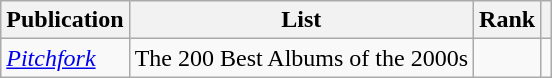<table class="sortable wikitable">
<tr>
<th>Publication</th>
<th>List</th>
<th>Rank</th>
<th class="unsortable"></th>
</tr>
<tr>
<td><em><a href='#'>Pitchfork</a></em></td>
<td>The 200 Best Albums of the 2000s</td>
<td></td>
<td></td>
</tr>
</table>
